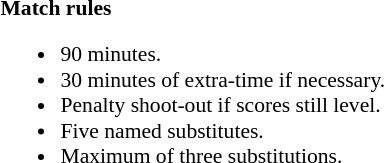<table width=100% style="font-size: 90%">
<tr>
<td width=50% valign=top><br><strong>Match rules</strong><ul><li>90 minutes.</li><li>30 minutes of extra-time if necessary.</li><li>Penalty shoot-out if scores still level.</li><li>Five named substitutes.</li><li>Maximum of three substitutions.</li></ul></td>
</tr>
</table>
